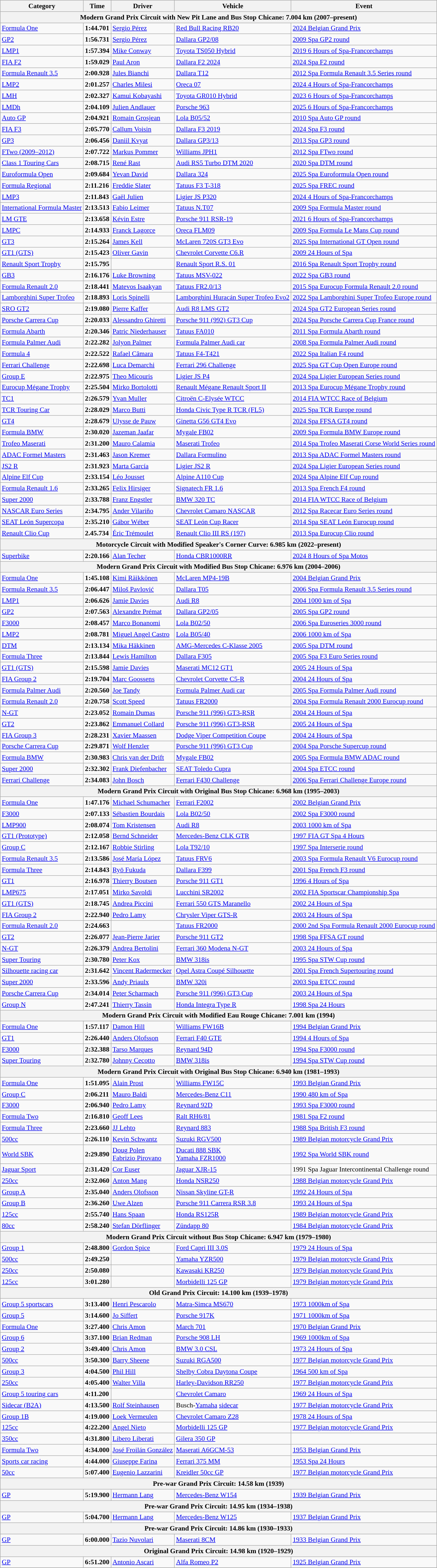<table class=wikitable style="font-size:90%",>
<tr>
<th>Category</th>
<th>Time</th>
<th>Driver</th>
<th>Vehicle</th>
<th>Event</th>
</tr>
<tr>
<th colspan=5>Modern Grand Prix Circuit with New Pit Lane and Bus Stop Chicane: 7.004 km (2007–present)</th>
</tr>
<tr>
<td><a href='#'>Formula One</a></td>
<td><strong>1:44.701</strong></td>
<td><a href='#'>Sergio Pérez</a></td>
<td><a href='#'>Red Bull Racing RB20</a></td>
<td><a href='#'>2024 Belgian Grand Prix</a></td>
</tr>
<tr>
<td><a href='#'>GP2</a></td>
<td><strong>1:56.731</strong></td>
<td><a href='#'>Sergio Pérez</a></td>
<td><a href='#'>Dallara GP2/08</a></td>
<td><a href='#'>2009 Spa GP2 round</a></td>
</tr>
<tr>
<td><a href='#'>LMP1</a></td>
<td><strong>1:57.394</strong></td>
<td><a href='#'>Mike Conway</a></td>
<td><a href='#'>Toyota TS050 Hybrid</a></td>
<td><a href='#'>2019 6 Hours of Spa-Francorchamps</a></td>
</tr>
<tr>
<td><a href='#'>FIA F2</a></td>
<td><strong>1:59.029</strong></td>
<td><a href='#'>Paul Aron</a></td>
<td><a href='#'>Dallara F2 2024</a></td>
<td><a href='#'>2024 Spa F2 round</a></td>
</tr>
<tr>
<td><a href='#'>Formula Renault 3.5</a></td>
<td><strong>2:00.928</strong></td>
<td><a href='#'>Jules Bianchi</a></td>
<td><a href='#'>Dallara T12</a></td>
<td><a href='#'>2012 Spa Formula Renault 3.5 Series round</a></td>
</tr>
<tr>
<td><a href='#'>LMP2</a></td>
<td><strong>2:01.257</strong></td>
<td><a href='#'>Charles Milesi</a></td>
<td><a href='#'>Oreca 07</a></td>
<td><a href='#'>2024 4 Hours of Spa-Francorchamps</a></td>
</tr>
<tr>
<td><a href='#'>LMH</a></td>
<td><strong>2:02.327</strong></td>
<td><a href='#'>Kamui Kobayashi</a></td>
<td><a href='#'>Toyota GR010 Hybrid</a></td>
<td><a href='#'>2023 6 Hours of Spa-Francorchamps</a></td>
</tr>
<tr>
<td><a href='#'>LMDh</a></td>
<td><strong>2:04.109</strong></td>
<td><a href='#'>Julien Andlauer</a></td>
<td><a href='#'>Porsche 963</a></td>
<td><a href='#'>2025 6 Hours of Spa-Francorchamps</a></td>
</tr>
<tr>
<td><a href='#'>Auto GP</a></td>
<td><strong>2:04.921</strong></td>
<td><a href='#'>Romain Grosjean</a></td>
<td><a href='#'>Lola B05/52</a></td>
<td><a href='#'>2010 Spa Auto GP round</a></td>
</tr>
<tr>
<td><a href='#'>FIA F3</a></td>
<td><strong>2:05.770</strong></td>
<td><a href='#'>Callum Voisin</a></td>
<td><a href='#'>Dallara F3 2019</a></td>
<td><a href='#'>2024 Spa F3 round</a></td>
</tr>
<tr>
<td><a href='#'>GP3</a></td>
<td><strong>2:06.456</strong></td>
<td><a href='#'>Daniil Kvyat</a></td>
<td><a href='#'>Dallara GP3/13</a></td>
<td><a href='#'>2013 Spa GP3 round</a></td>
</tr>
<tr>
<td><a href='#'>FTwo (2009–2012)</a></td>
<td><strong>2:07.722</strong></td>
<td><a href='#'>Markus Pommer</a></td>
<td><a href='#'>Williams JPH1</a></td>
<td><a href='#'>2012 Spa FTwo round</a></td>
</tr>
<tr>
<td><a href='#'>Class 1 Touring Cars</a></td>
<td><strong>2:08.715</strong></td>
<td><a href='#'>René Rast</a></td>
<td><a href='#'>Audi RS5 Turbo DTM 2020</a></td>
<td><a href='#'>2020 Spa DTM round</a></td>
</tr>
<tr>
<td><a href='#'>Euroformula Open</a></td>
<td><strong>2:09.684</strong></td>
<td><a href='#'>Yevan David</a></td>
<td><a href='#'>Dallara 324</a></td>
<td><a href='#'>2025 Spa Euroformula Open round</a></td>
</tr>
<tr>
<td><a href='#'>Formula Regional</a></td>
<td><strong>2:11.216</strong></td>
<td><a href='#'>Freddie Slater</a></td>
<td><a href='#'>Tatuus F3 T-318</a></td>
<td><a href='#'>2025 Spa FREC round</a></td>
</tr>
<tr>
<td><a href='#'>LMP3</a></td>
<td><strong>2:11.843</strong></td>
<td><a href='#'>Gaël Julien</a></td>
<td><a href='#'>Ligier JS P320</a></td>
<td><a href='#'>2024 4 Hours of Spa-Francorchamps</a></td>
</tr>
<tr>
<td><a href='#'>International Formula Master</a></td>
<td><strong>2:13.513</strong></td>
<td><a href='#'>Fabio Leimer</a></td>
<td><a href='#'>Tatuus N.T07</a></td>
<td><a href='#'>2009 Spa Formula Master round</a></td>
</tr>
<tr>
<td><a href='#'>LM GTE</a></td>
<td><strong>2:13.658</strong></td>
<td><a href='#'>Kévin Estre</a></td>
<td><a href='#'>Porsche 911 RSR-19</a></td>
<td><a href='#'>2021 6 Hours of Spa-Francorchamps</a></td>
</tr>
<tr>
<td><a href='#'>LMPC</a></td>
<td><strong>2:14.933</strong></td>
<td><a href='#'>Franck Lagorce</a></td>
<td><a href='#'>Oreca FLM09</a></td>
<td><a href='#'>2009 Spa Formula Le Mans Cup round</a></td>
</tr>
<tr>
<td><a href='#'>GT3</a></td>
<td><strong>2:15.264</strong></td>
<td><a href='#'>James Kell</a></td>
<td><a href='#'>McLaren 720S GT3 Evo</a></td>
<td><a href='#'>2025 Spa International GT Open round</a></td>
</tr>
<tr>
<td><a href='#'>GT1 (GTS)</a></td>
<td><strong>2:15.423</strong></td>
<td><a href='#'>Oliver Gavin</a></td>
<td><a href='#'>Chevrolet Corvette C6.R</a></td>
<td><a href='#'>2009 24 Hours of Spa</a></td>
</tr>
<tr>
<td><a href='#'>Renault Sport Trophy</a></td>
<td><strong>2:15.795</strong></td>
<td></td>
<td><a href='#'>Renault Sport R.S. 01</a></td>
<td><a href='#'>2016 Spa Renault Sport Trophy round</a></td>
</tr>
<tr>
<td><a href='#'>GB3</a></td>
<td><strong>2:16.176</strong></td>
<td><a href='#'>Luke Browning</a></td>
<td><a href='#'>Tatuus MSV-022</a></td>
<td><a href='#'>2022 Spa GB3 round</a></td>
</tr>
<tr>
<td><a href='#'>Formula Renault 2.0</a></td>
<td><strong>2:18.441</strong></td>
<td><a href='#'>Matevos Isaakyan</a></td>
<td><a href='#'>Tatuus FR2.0/13</a></td>
<td><a href='#'>2015 Spa Eurocup Formula Renault 2.0 round</a></td>
</tr>
<tr>
<td><a href='#'>Lamborghini Super Trofeo</a></td>
<td><strong>2:18.893</strong></td>
<td><a href='#'>Loris Spinelli</a></td>
<td><a href='#'>Lamborghini Huracán Super Trofeo Evo2</a></td>
<td><a href='#'>2022 Spa Lamborghini Super Trofeo Europe round</a></td>
</tr>
<tr>
<td><a href='#'>SRO GT2</a></td>
<td><strong>2:19.080</strong></td>
<td><a href='#'>Pierre Kaffer</a></td>
<td><a href='#'>Audi R8 LMS GT2</a></td>
<td><a href='#'>2024 Spa GT2 European Series round</a></td>
</tr>
<tr>
<td><a href='#'>Porsche Carrera Cup</a></td>
<td><strong>2:20.033</strong></td>
<td><a href='#'>Alessandro Ghiretti</a></td>
<td><a href='#'>Porsche 911 (992) GT3 Cup</a></td>
<td><a href='#'>2024 Spa Porsche Carrera Cup France round</a></td>
</tr>
<tr>
<td><a href='#'>Formula Abarth</a></td>
<td><strong>2:20.346</strong></td>
<td><a href='#'>Patric Niederhauser</a></td>
<td><a href='#'>Tatuus FA010</a></td>
<td><a href='#'>2011 Spa Formula Abarth round</a></td>
</tr>
<tr>
<td><a href='#'>Formula Palmer Audi</a></td>
<td><strong>2:22.282</strong></td>
<td><a href='#'>Jolyon Palmer</a></td>
<td><a href='#'>Formula Palmer Audi car</a></td>
<td><a href='#'>2008 Spa Formula Palmer Audi round</a></td>
</tr>
<tr>
<td><a href='#'>Formula 4</a></td>
<td><strong>2:22.522</strong></td>
<td><a href='#'>Rafael Câmara</a></td>
<td><a href='#'>Tatuus F4-T421</a></td>
<td><a href='#'>2022 Spa Italian F4 round</a></td>
</tr>
<tr>
<td><a href='#'>Ferrari Challenge</a></td>
<td><strong>2:22.698</strong></td>
<td><a href='#'>Luca Demarchi</a></td>
<td><a href='#'>Ferrari 296 Challenge</a></td>
<td><a href='#'>2025 Spa GT Cup Open Europe round</a></td>
</tr>
<tr>
<td><a href='#'>Group E</a></td>
<td><strong>2:22.975</strong></td>
<td><a href='#'>Theo Micouris</a></td>
<td><a href='#'>Ligier JS P4</a></td>
<td><a href='#'>2024 Spa Ligier European Series round</a></td>
</tr>
<tr>
<td><a href='#'>Eurocup Mégane Trophy</a></td>
<td><strong>2:25.504</strong></td>
<td><a href='#'>Mirko Bortolotti</a></td>
<td><a href='#'>Renault Mégane Renault Sport II</a></td>
<td><a href='#'>2013 Spa Eurocup Mégane Trophy round</a></td>
</tr>
<tr>
<td><a href='#'>TC1</a></td>
<td><strong>2:26.579</strong></td>
<td><a href='#'>Yvan Muller</a></td>
<td><a href='#'>Citroën C-Elysée WTCC</a></td>
<td><a href='#'>2014 FIA WTCC Race of Belgium</a></td>
</tr>
<tr>
<td><a href='#'>TCR Touring Car</a></td>
<td><strong>2:28.029</strong></td>
<td><a href='#'>Marco Butti</a></td>
<td><a href='#'>Honda Civic Type R TCR (FL5)</a></td>
<td><a href='#'>2025 Spa TCR Europe round</a></td>
</tr>
<tr>
<td><a href='#'>GT4</a></td>
<td><strong>2:28.679</strong></td>
<td><a href='#'>Ulysse de Pauw</a></td>
<td><a href='#'>Ginetta G56 GT4 Evo</a></td>
<td><a href='#'>2024 Spa FFSA GT4 round</a></td>
</tr>
<tr>
<td><a href='#'>Formula BMW</a></td>
<td><strong>2:30.020</strong></td>
<td><a href='#'>Jazeman Jaafar</a></td>
<td><a href='#'>Mygale FB02</a></td>
<td><a href='#'>2009 Spa Formula BMW Europe round</a></td>
</tr>
<tr>
<td><a href='#'>Trofeo Maserati</a></td>
<td><strong>2:31.200</strong></td>
<td><a href='#'>Mauro Calamia</a></td>
<td><a href='#'>Maserati Trofeo</a></td>
<td><a href='#'>2014 Spa Trofeo Maserati Corse World Series round</a></td>
</tr>
<tr>
<td><a href='#'>ADAC Formel Masters</a></td>
<td><strong>2:31.463</strong></td>
<td><a href='#'>Jason Kremer</a></td>
<td><a href='#'>Dallara Formulino</a></td>
<td><a href='#'>2013 Spa ADAC Formel Masters round</a></td>
</tr>
<tr>
<td><a href='#'>JS2 R</a></td>
<td><strong>2:31.923</strong></td>
<td><a href='#'>Marta García</a></td>
<td><a href='#'>Ligier JS2 R</a></td>
<td><a href='#'>2024 Spa Ligier European Series round</a></td>
</tr>
<tr>
<td><a href='#'>Alpine Elf Cup</a></td>
<td><strong>2:33.154</strong></td>
<td><a href='#'>Léo Jousset</a></td>
<td><a href='#'>Alpine A110 Cup</a></td>
<td><a href='#'>2024 Spa Alpine Elf Cup round</a></td>
</tr>
<tr>
<td><a href='#'>Formula Renault 1.6</a></td>
<td><strong>2:33.265</strong></td>
<td><a href='#'>Felix Hirsiger</a></td>
<td><a href='#'>Signatech FR 1.6</a></td>
<td><a href='#'>2013 Spa French F4 round</a></td>
</tr>
<tr>
<td><a href='#'>Super 2000</a></td>
<td><strong>2:33.788</strong></td>
<td><a href='#'>Franz Engstler</a></td>
<td><a href='#'>BMW 320 TC</a></td>
<td><a href='#'>2014 FIA WTCC Race of Belgium</a></td>
</tr>
<tr>
<td><a href='#'>NASCAR Euro Series</a></td>
<td><strong>2:34.795</strong></td>
<td><a href='#'>Ander Vilariño</a></td>
<td><a href='#'>Chevrolet Camaro NASCAR</a></td>
<td><a href='#'>2012 Spa Racecar Euro Series round</a></td>
</tr>
<tr>
<td><a href='#'>SEAT León Supercopa</a></td>
<td><strong>2:35.210</strong></td>
<td><a href='#'>Gábor Wéber</a></td>
<td><a href='#'>SEAT León Cup Racer</a></td>
<td><a href='#'>2014 Spa SEAT León Eurocup round</a></td>
</tr>
<tr>
<td><a href='#'>Renault Clio Cup</a></td>
<td><strong>2.45.734</strong></td>
<td><a href='#'>Éric Trémoulet</a></td>
<td><a href='#'>Renault Clio III RS (197)</a></td>
<td><a href='#'>2013 Spa Eurocup Clio round</a></td>
</tr>
<tr>
<th colspan=5>Motorcycle Circuit with Modified Speaker's Corner Curve: 6.985 km (2022–present)</th>
</tr>
<tr>
<td><a href='#'>Superbike</a></td>
<td><strong>2:20.166</strong></td>
<td><a href='#'>Alan Techer</a></td>
<td><a href='#'>Honda CBR1000RR</a></td>
<td><a href='#'>2024 8 Hours of Spa Motos</a></td>
</tr>
<tr>
<th colspan=5>Modern Grand Prix Circuit with Modified Bus Stop Chicane: 6.976 km (2004–2006)</th>
</tr>
<tr>
<td><a href='#'>Formula One</a></td>
<td><strong>1:45.108</strong></td>
<td><a href='#'>Kimi Räikkönen</a></td>
<td><a href='#'>McLaren MP4-19B</a></td>
<td><a href='#'>2004 Belgian Grand Prix</a></td>
</tr>
<tr>
<td><a href='#'>Formula Renault 3.5</a></td>
<td><strong>2:06.447</strong></td>
<td><a href='#'>Miloš Pavlović</a></td>
<td><a href='#'>Dallara T05</a></td>
<td><a href='#'>2006 Spa Formula Renault 3.5 Series round</a></td>
</tr>
<tr>
<td><a href='#'>LMP1</a></td>
<td><strong>2:06.626</strong></td>
<td><a href='#'>Jamie Davies</a></td>
<td><a href='#'>Audi R8</a></td>
<td><a href='#'>2004 1000 km of Spa</a></td>
</tr>
<tr>
<td><a href='#'>GP2</a></td>
<td><strong>2:07.563</strong></td>
<td><a href='#'>Alexandre Prémat</a></td>
<td><a href='#'>Dallara GP2/05</a></td>
<td><a href='#'>2005 Spa GP2 round</a></td>
</tr>
<tr>
<td><a href='#'>F3000</a></td>
<td><strong>2:08.457</strong></td>
<td><a href='#'>Marco Bonanomi</a></td>
<td><a href='#'>Lola B02/50</a></td>
<td><a href='#'>2006 Spa Euroseries 3000 round</a></td>
</tr>
<tr>
<td><a href='#'>LMP2</a></td>
<td><strong>2:08.781</strong></td>
<td><a href='#'>Miguel Angel Castro</a></td>
<td><a href='#'>Lola B05/40</a></td>
<td><a href='#'>2006 1000 km of Spa</a></td>
</tr>
<tr>
<td><a href='#'>DTM</a></td>
<td><strong>2:13.134</strong></td>
<td><a href='#'>Mika Häkkinen</a></td>
<td><a href='#'>AMG-Mercedes C-Klasse 2005</a></td>
<td><a href='#'>2005 Spa DTM round</a></td>
</tr>
<tr>
<td><a href='#'>Formula Three</a></td>
<td><strong>2:13.844</strong></td>
<td><a href='#'>Lewis Hamilton</a></td>
<td><a href='#'>Dallara F305</a></td>
<td><a href='#'>2005 Spa F3 Euro Series round</a></td>
</tr>
<tr>
<td><a href='#'>GT1 (GTS)</a></td>
<td><strong>2:15.598</strong></td>
<td><a href='#'>Jamie Davies</a></td>
<td><a href='#'>Maserati MC12 GT1</a></td>
<td><a href='#'>2005 24 Hours of Spa</a></td>
</tr>
<tr>
<td><a href='#'>FIA Group 2</a></td>
<td><strong>2:19.704</strong></td>
<td><a href='#'>Marc Goossens</a></td>
<td><a href='#'>Chevrolet Corvette C5-R</a></td>
<td><a href='#'>2004 24 Hours of Spa</a></td>
</tr>
<tr>
<td><a href='#'>Formula Palmer Audi</a></td>
<td><strong>2:20.560</strong></td>
<td><a href='#'>Joe Tandy</a></td>
<td><a href='#'>Formula Palmer Audi car</a></td>
<td><a href='#'>2005 Spa Formula Palmer Audi round</a></td>
</tr>
<tr>
<td><a href='#'>Formula Renault 2.0</a></td>
<td><strong>2:20.758</strong></td>
<td><a href='#'>Scott Speed</a></td>
<td><a href='#'>Tatuus FR2000</a></td>
<td><a href='#'>2004 Spa Formula Renault 2000 Eurocup round</a></td>
</tr>
<tr>
<td><a href='#'>N-GT</a></td>
<td><strong>2:23.052</strong></td>
<td><a href='#'>Romain Dumas</a></td>
<td><a href='#'>Porsche 911 (996) GT3-RSR</a></td>
<td><a href='#'>2004 24 Hours of Spa</a></td>
</tr>
<tr>
<td><a href='#'>GT2</a></td>
<td><strong>2:23.862</strong></td>
<td><a href='#'>Emmanuel Collard</a></td>
<td><a href='#'>Porsche 911 (996) GT3-RSR</a></td>
<td><a href='#'>2005 24 Hours of Spa</a></td>
</tr>
<tr>
<td><a href='#'>FIA Group 3</a></td>
<td><strong>2:28.231</strong></td>
<td><a href='#'>Xavier Maassen</a></td>
<td><a href='#'>Dodge Viper Competition Coupe</a></td>
<td><a href='#'>2004 24 Hours of Spa</a></td>
</tr>
<tr>
<td><a href='#'>Porsche Carrera Cup</a></td>
<td><strong>2:29.871</strong></td>
<td><a href='#'>Wolf Henzler</a></td>
<td><a href='#'>Porsche 911 (996) GT3 Cup</a></td>
<td><a href='#'>2004 Spa Porsche Supercup round</a></td>
</tr>
<tr>
<td><a href='#'>Formula BMW</a></td>
<td><strong>2:30.983</strong></td>
<td><a href='#'>Chris van der Drift</a></td>
<td><a href='#'>Mygale FB02</a></td>
<td><a href='#'>2005 Spa Formula BMW ADAC round</a></td>
</tr>
<tr>
<td><a href='#'>Super 2000</a></td>
<td><strong>2:32.302</strong></td>
<td><a href='#'>Frank Diefenbacher</a></td>
<td><a href='#'>SEAT Toledo Cupra</a></td>
<td><a href='#'>2004 Spa ETCC round</a></td>
</tr>
<tr>
<td><a href='#'>Ferrari Challenge</a></td>
<td><strong>2:34.083</strong></td>
<td><a href='#'>John Bosch</a></td>
<td><a href='#'>Ferrari F430 Challenge</a></td>
<td><a href='#'>2006 Spa Ferrari Challenge Europe round</a></td>
</tr>
<tr>
<th colspan=5>Modern Grand Prix Circuit with Original Bus Stop Chicane: 6.968 km (1995–2003)</th>
</tr>
<tr>
<td><a href='#'>Formula One</a></td>
<td><strong>1:47.176</strong></td>
<td><a href='#'>Michael Schumacher</a></td>
<td><a href='#'>Ferrari F2002</a></td>
<td><a href='#'>2002 Belgian Grand Prix</a></td>
</tr>
<tr>
<td><a href='#'>F3000</a></td>
<td><strong>2:07.133</strong></td>
<td><a href='#'>Sébastien Bourdais</a></td>
<td><a href='#'>Lola B02/50</a></td>
<td><a href='#'>2002 Spa F3000 round</a></td>
</tr>
<tr>
<td><a href='#'>LMP900</a></td>
<td><strong>2:08.074</strong></td>
<td><a href='#'>Tom Kristensen</a></td>
<td><a href='#'>Audi R8</a></td>
<td><a href='#'>2003 1000 km of Spa</a></td>
</tr>
<tr>
<td><a href='#'>GT1 (Prototype)</a></td>
<td><strong>2:12.058</strong></td>
<td><a href='#'>Bernd Schneider</a></td>
<td><a href='#'>Mercedes-Benz CLK GTR</a></td>
<td><a href='#'>1997 FIA GT Spa 4 Hours</a></td>
</tr>
<tr>
<td><a href='#'>Group C</a></td>
<td><strong>2:12.167</strong></td>
<td><a href='#'>Robbie Stirling</a></td>
<td><a href='#'>Lola T92/10</a></td>
<td><a href='#'>1997 Spa Interserie round</a></td>
</tr>
<tr>
<td><a href='#'>Formula Renault 3.5</a></td>
<td><strong>2:13.586</strong></td>
<td><a href='#'>José María López</a></td>
<td><a href='#'>Tatuus FRV6</a></td>
<td><a href='#'>2003 Spa Formula Renault V6 Eurocup round</a></td>
</tr>
<tr>
<td><a href='#'>Formula Three</a></td>
<td><strong>2:14.843</strong></td>
<td><a href='#'>Ryō Fukuda</a></td>
<td><a href='#'>Dallara F399</a></td>
<td><a href='#'>2001 Spa French F3 round</a></td>
</tr>
<tr>
<td><a href='#'>GT1</a></td>
<td><strong>2:16.978</strong></td>
<td><a href='#'>Thierry Boutsen</a></td>
<td><a href='#'>Porsche 911 GT1</a></td>
<td><a href='#'>1996 4 Hours of Spa</a></td>
</tr>
<tr>
<td><a href='#'>LMP675</a></td>
<td><strong>2:17.051</strong></td>
<td><a href='#'>Mirko Savoldi</a></td>
<td><a href='#'>Lucchini SR2002</a></td>
<td><a href='#'>2002 FIA Sportscar Championship Spa</a></td>
</tr>
<tr>
<td><a href='#'>GT1 (GTS)</a></td>
<td><strong>2:18.745</strong></td>
<td><a href='#'>Andrea Piccini</a></td>
<td><a href='#'>Ferrari 550 GTS Maranello</a></td>
<td><a href='#'>2002 24 Hours of Spa</a></td>
</tr>
<tr>
<td><a href='#'>FIA Group 2</a></td>
<td><strong>2:22.940</strong></td>
<td><a href='#'>Pedro Lamy</a></td>
<td><a href='#'>Chrysler Viper GTS-R</a></td>
<td><a href='#'>2003 24 Hours of Spa</a></td>
</tr>
<tr>
<td><a href='#'>Formula Renault 2.0</a></td>
<td><strong>2:24.663</strong></td>
<td></td>
<td><a href='#'>Tatuus FR2000</a></td>
<td><a href='#'>2000 2nd Spa Formula Renault 2000 Eurocup round</a></td>
</tr>
<tr>
<td><a href='#'>GT2</a></td>
<td><strong>2:26.077</strong></td>
<td><a href='#'>Jean-Pierre Jarier</a></td>
<td><a href='#'>Porsche 911 GT2</a></td>
<td><a href='#'>1998 Spa FFSA GT round</a></td>
</tr>
<tr>
<td><a href='#'>N-GT</a></td>
<td><strong>2:26.379</strong></td>
<td><a href='#'>Andrea Bertolini</a></td>
<td><a href='#'>Ferrari 360 Modena N-GT</a></td>
<td><a href='#'>2003 24 Hours of Spa</a></td>
</tr>
<tr>
<td><a href='#'>Super Touring</a></td>
<td><strong>2:30.780</strong></td>
<td><a href='#'>Peter Kox</a></td>
<td><a href='#'>BMW 318is</a></td>
<td><a href='#'>1995 Spa STW Cup round</a></td>
</tr>
<tr>
<td><a href='#'>Silhouette racing car</a></td>
<td><strong>2:31.642</strong></td>
<td><a href='#'>Vincent Radermecker</a></td>
<td><a href='#'>Opel Astra Coupé Silhouette</a></td>
<td><a href='#'>2001 Spa French Supertouring round</a></td>
</tr>
<tr>
<td><a href='#'>Super 2000</a></td>
<td><strong>2:33.596</strong></td>
<td><a href='#'>Andy Priaulx</a></td>
<td><a href='#'>BMW 320i</a></td>
<td><a href='#'>2003 Spa ETCC round</a></td>
</tr>
<tr>
<td><a href='#'>Porsche Carrera Cup</a></td>
<td><strong>2:34.014</strong></td>
<td><a href='#'>Peter Scharmach</a></td>
<td><a href='#'>Porsche 911 (996) GT3 Cup</a></td>
<td><a href='#'>2003 24 Hours of Spa</a></td>
</tr>
<tr>
<td><a href='#'>Group N</a></td>
<td><strong>2:47.241</strong></td>
<td><a href='#'>Thierry Tassin</a></td>
<td><a href='#'>Honda Integra Type R</a></td>
<td><a href='#'>1998 Spa 24 Hours</a></td>
</tr>
<tr>
<th colspan=5>Modern Grand Prix Circuit with Modified Eau Rouge Chicane: 7.001 km (1994)</th>
</tr>
<tr>
<td><a href='#'>Formula One</a></td>
<td><strong>1:57.117</strong></td>
<td><a href='#'>Damon Hill</a></td>
<td><a href='#'>Williams FW16B</a></td>
<td><a href='#'>1994 Belgian Grand Prix</a></td>
</tr>
<tr>
<td><a href='#'>GT1</a></td>
<td><strong>2:26.440</strong></td>
<td><a href='#'>Anders Olofsson</a></td>
<td><a href='#'>Ferrari F40 GTE</a></td>
<td><a href='#'>1994 4 Hours of Spa</a></td>
</tr>
<tr>
<td><a href='#'>F3000</a></td>
<td><strong>2:32.388</strong></td>
<td><a href='#'>Tarso Marques</a></td>
<td><a href='#'>Reynard 94D</a></td>
<td><a href='#'>1994 Spa F3000 round</a></td>
</tr>
<tr>
<td><a href='#'>Super Touring</a></td>
<td><strong>2:32.780</strong></td>
<td><a href='#'>Johnny Cecotto</a></td>
<td><a href='#'>BMW 318is</a></td>
<td><a href='#'>1994 Spa STW Cup round</a></td>
</tr>
<tr>
<th colspan=5>Modern Grand Prix Circuit with Original Bus Stop Chicane: 6.940 km (1981–1993)</th>
</tr>
<tr>
<td><a href='#'>Formula One</a></td>
<td><strong>1:51.095</strong></td>
<td><a href='#'>Alain Prost</a></td>
<td><a href='#'>Williams FW15C</a></td>
<td><a href='#'>1993 Belgian Grand Prix</a></td>
</tr>
<tr>
<td><a href='#'>Group C</a></td>
<td><strong>2:06.211</strong></td>
<td><a href='#'>Mauro Baldi</a></td>
<td><a href='#'>Mercedes-Benz C11</a></td>
<td><a href='#'>1990 480 km of Spa</a></td>
</tr>
<tr>
<td><a href='#'>F3000</a></td>
<td><strong>2:06.940</strong></td>
<td><a href='#'>Pedro Lamy</a></td>
<td><a href='#'>Reynard 92D</a></td>
<td><a href='#'>1993 Spa F3000 round</a></td>
</tr>
<tr>
<td><a href='#'>Formula Two</a></td>
<td><strong>2:16.810</strong></td>
<td><a href='#'>Geoff Lees</a></td>
<td><a href='#'>Ralt RH6/81</a></td>
<td><a href='#'>1981 Spa F2 round</a></td>
</tr>
<tr>
<td><a href='#'>Formula Three</a></td>
<td><strong>2:23.660</strong></td>
<td><a href='#'>JJ Lehto</a></td>
<td><a href='#'>Reynard 883</a></td>
<td><a href='#'>1988 Spa British F3 round</a></td>
</tr>
<tr>
<td><a href='#'>500cc</a></td>
<td><strong>2:26.110</strong></td>
<td><a href='#'>Kevin Schwantz</a></td>
<td><a href='#'>Suzuki RGV500</a></td>
<td><a href='#'>1989 Belgian motorcycle Grand Prix</a></td>
</tr>
<tr>
<td><a href='#'>World SBK</a></td>
<td><strong>2:29.890</strong></td>
<td><a href='#'>Doug Polen</a><br><a href='#'>Fabrizio Pirovano</a></td>
<td><a href='#'>Ducati 888 SBK</a><br><a href='#'>Yamaha FZR1000</a></td>
<td><a href='#'>1992 Spa World SBK round</a></td>
</tr>
<tr>
<td><a href='#'>Jaguar Sport</a></td>
<td><strong>2:31.420</strong></td>
<td><a href='#'>Cor Euser</a></td>
<td><a href='#'>Jaguar XJR-15</a></td>
<td>1991 Spa Jaguar Intercontinental Challenge round</td>
</tr>
<tr>
<td><a href='#'>250cc</a></td>
<td><strong>2:32.060</strong></td>
<td><a href='#'>Anton Mang</a></td>
<td><a href='#'>Honda NSR250</a></td>
<td><a href='#'>1988 Belgian motorcycle Grand Prix</a></td>
</tr>
<tr>
<td><a href='#'>Group A</a></td>
<td><strong>2:35.040</strong></td>
<td><a href='#'>Anders Olofsson</a></td>
<td><a href='#'>Nissan Skyline GT-R</a></td>
<td><a href='#'>1992 24 Hours of Spa</a></td>
</tr>
<tr>
<td><a href='#'>Group B</a></td>
<td><strong>2:36.260</strong></td>
<td><a href='#'>Uwe Alzen</a></td>
<td><a href='#'>Porsche 911 Carrera RSR 3.8</a></td>
<td><a href='#'>1993 24 Hours of Spa</a></td>
</tr>
<tr>
<td><a href='#'>125cc</a></td>
<td><strong>2:55.740</strong></td>
<td><a href='#'>Hans Spaan</a></td>
<td><a href='#'>Honda RS125R</a></td>
<td><a href='#'>1989 Belgian motorcycle Grand Prix</a></td>
</tr>
<tr>
<td><a href='#'>80cc</a></td>
<td><strong>2:58.240</strong></td>
<td><a href='#'>Stefan Dörflinger</a></td>
<td><a href='#'>Zündapp 80</a></td>
<td><a href='#'>1984 Belgian motorcycle Grand Prix</a></td>
</tr>
<tr>
<th colspan=5>Modern Grand Prix Circuit without Bus Stop Chicane: 6.947 km (1979–1980)</th>
</tr>
<tr>
<td><a href='#'>Group 1</a></td>
<td><strong>2:48.800</strong></td>
<td><a href='#'>Gordon Spice</a></td>
<td><a href='#'>Ford Capri III 3.0S</a></td>
<td><a href='#'>1979 24 Hours of Spa</a></td>
</tr>
<tr>
<td><a href='#'>500cc</a></td>
<td><strong>2:49.250</strong></td>
<td></td>
<td><a href='#'>Yamaha YZR500</a></td>
<td><a href='#'>1979 Belgian motorcycle Grand Prix</a></td>
</tr>
<tr>
<td><a href='#'>250cc</a></td>
<td><strong>2:50.080</strong></td>
<td></td>
<td><a href='#'>Kawasaki KR250</a></td>
<td><a href='#'>1979 Belgian motorcycle Grand Prix</a></td>
</tr>
<tr>
<td><a href='#'>125cc</a></td>
<td><strong>3:01.280</strong></td>
<td></td>
<td><a href='#'>Morbidelli 125 GP</a></td>
<td><a href='#'>1979 Belgian motorcycle Grand Prix</a></td>
</tr>
<tr>
<th colspan=5>Old Grand Prix Circuit: 14.100 km (1939–1978)</th>
</tr>
<tr>
<td><a href='#'>Group 5 sportscars</a></td>
<td><strong>3:13.400</strong></td>
<td><a href='#'>Henri Pescarolo</a></td>
<td><a href='#'>Matra-Simca MS670</a></td>
<td><a href='#'>1973 1000km of Spa</a></td>
</tr>
<tr>
<td><a href='#'>Group 5</a></td>
<td><strong>3:14.600</strong></td>
<td><a href='#'>Jo Siffert</a></td>
<td><a href='#'>Porsche 917K</a></td>
<td><a href='#'>1971 1000km of Spa</a></td>
</tr>
<tr>
<td><a href='#'>Formula One</a></td>
<td><strong>3:27.400</strong></td>
<td><a href='#'>Chris Amon</a></td>
<td><a href='#'>March 701</a></td>
<td><a href='#'>1970 Belgian Grand Prix</a></td>
</tr>
<tr>
<td><a href='#'>Group 6</a></td>
<td><strong>3:37.100</strong></td>
<td><a href='#'>Brian Redman</a></td>
<td><a href='#'>Porsche 908 LH</a></td>
<td><a href='#'>1969 1000km of Spa</a></td>
</tr>
<tr>
<td><a href='#'>Group 2</a></td>
<td><strong>3:49.400</strong></td>
<td><a href='#'>Chris Amon</a></td>
<td><a href='#'>BMW 3.0 CSL</a></td>
<td><a href='#'>1973 24 Hours of Spa</a></td>
</tr>
<tr>
<td><a href='#'>500cc</a></td>
<td><strong>3:50.300</strong></td>
<td><a href='#'>Barry Sheene</a></td>
<td><a href='#'>Suzuki RGA500</a></td>
<td><a href='#'>1977 Belgian motorcycle Grand Prix</a></td>
</tr>
<tr>
<td><a href='#'>Group 3</a></td>
<td><strong>4:04.500</strong></td>
<td><a href='#'>Phil Hill</a></td>
<td><a href='#'>Shelby Cobra Daytona Coupe</a></td>
<td><a href='#'>1964 500 km of Spa</a></td>
</tr>
<tr>
<td><a href='#'>250cc</a></td>
<td><strong>4:05.400</strong></td>
<td><a href='#'>Walter Villa</a></td>
<td><a href='#'>Harley-Davidson RR250</a></td>
<td><a href='#'>1977 Belgian motorcycle Grand Prix</a></td>
</tr>
<tr>
<td><a href='#'>Group 5 touring cars</a></td>
<td><strong>4:11.200</strong></td>
<td></td>
<td><a href='#'>Chevrolet Camaro</a></td>
<td><a href='#'>1969 24 Hours of Spa</a></td>
</tr>
<tr>
<td><a href='#'>Sidecar (B2A)</a></td>
<td><strong>4:13.500</strong></td>
<td><a href='#'>Rolf Steinhausen</a></td>
<td>Busch-<a href='#'>Yamaha</a> <a href='#'>sidecar</a></td>
<td><a href='#'>1977 Belgian motorcycle Grand Prix</a></td>
</tr>
<tr>
<td><a href='#'>Group 1B</a></td>
<td><strong>4:19.000</strong></td>
<td><a href='#'>Loek Vermeulen</a></td>
<td><a href='#'>Chevrolet Camaro Z28</a></td>
<td><a href='#'>1978 24 Hours of Spa</a></td>
</tr>
<tr>
<td><a href='#'>125cc</a></td>
<td><strong>4:22.200</strong></td>
<td><a href='#'>Angel Nieto</a></td>
<td><a href='#'>Morbidelli 125 GP</a></td>
<td><a href='#'>1977 Belgian motorcycle Grand Prix</a></td>
</tr>
<tr>
<td><a href='#'>350cc</a></td>
<td><strong>4:31.800</strong></td>
<td><a href='#'>Libero Liberati</a></td>
<td><a href='#'>Gilera 350 GP</a></td>
<td></td>
</tr>
<tr>
<td><a href='#'>Formula Two</a></td>
<td><strong>4:34.000</strong></td>
<td><a href='#'>José Froilán González</a></td>
<td><a href='#'>Maserati A6GCM-53</a></td>
<td><a href='#'>1953 Belgian Grand Prix</a></td>
</tr>
<tr>
<td><a href='#'>Sports car racing</a></td>
<td><strong>4:44.000</strong></td>
<td><a href='#'>Giuseppe Farina</a></td>
<td><a href='#'>Ferrari 375 MM</a></td>
<td><a href='#'>1953 Spa 24 Hours</a></td>
</tr>
<tr>
<td><a href='#'>50cc</a></td>
<td><strong>5:07.400</strong></td>
<td><a href='#'>Eugenio Lazzarini</a></td>
<td><a href='#'>Kreidler 50cc GP</a></td>
<td><a href='#'>1977 Belgian motorcycle Grand Prix</a></td>
</tr>
<tr>
<th colspan=5>Pre-war Grand Prix Circuit: 14.58 km (1939)</th>
</tr>
<tr>
<td><a href='#'>GP</a></td>
<td><strong>5:19.900</strong></td>
<td><a href='#'>Hermann Lang</a></td>
<td><a href='#'>Mercedes-Benz W154</a></td>
<td><a href='#'>1939 Belgian Grand Prix</a></td>
</tr>
<tr>
<th colspan=5>Pre-war Grand Prix Circuit: 14.95 km (1934–1938)</th>
</tr>
<tr>
<td><a href='#'>GP</a></td>
<td><strong>5:04.700</strong></td>
<td><a href='#'>Hermann Lang</a></td>
<td><a href='#'>Mercedes-Benz W125</a></td>
<td><a href='#'>1937 Belgian Grand Prix</a></td>
</tr>
<tr>
<th colspan=5>Pre-war Grand Prix Circuit: 14.86 km (1930–1933)</th>
</tr>
<tr>
<td><a href='#'>GP</a></td>
<td><strong>6:00.000</strong></td>
<td><a href='#'>Tazio Nuvolari</a></td>
<td><a href='#'>Maserati 8CM</a></td>
<td><a href='#'>1933 Belgian Grand Prix</a></td>
</tr>
<tr>
<th colspan=5>Original Grand Prix Circuit: 14.98 km (1920–1929)</th>
</tr>
<tr>
<td><a href='#'>GP</a></td>
<td><strong>6:51.200</strong></td>
<td><a href='#'>Antonio Ascari</a></td>
<td><a href='#'>Alfa Romeo P2</a></td>
<td><a href='#'>1925 Belgian Grand Prix</a></td>
</tr>
<tr>
</tr>
</table>
